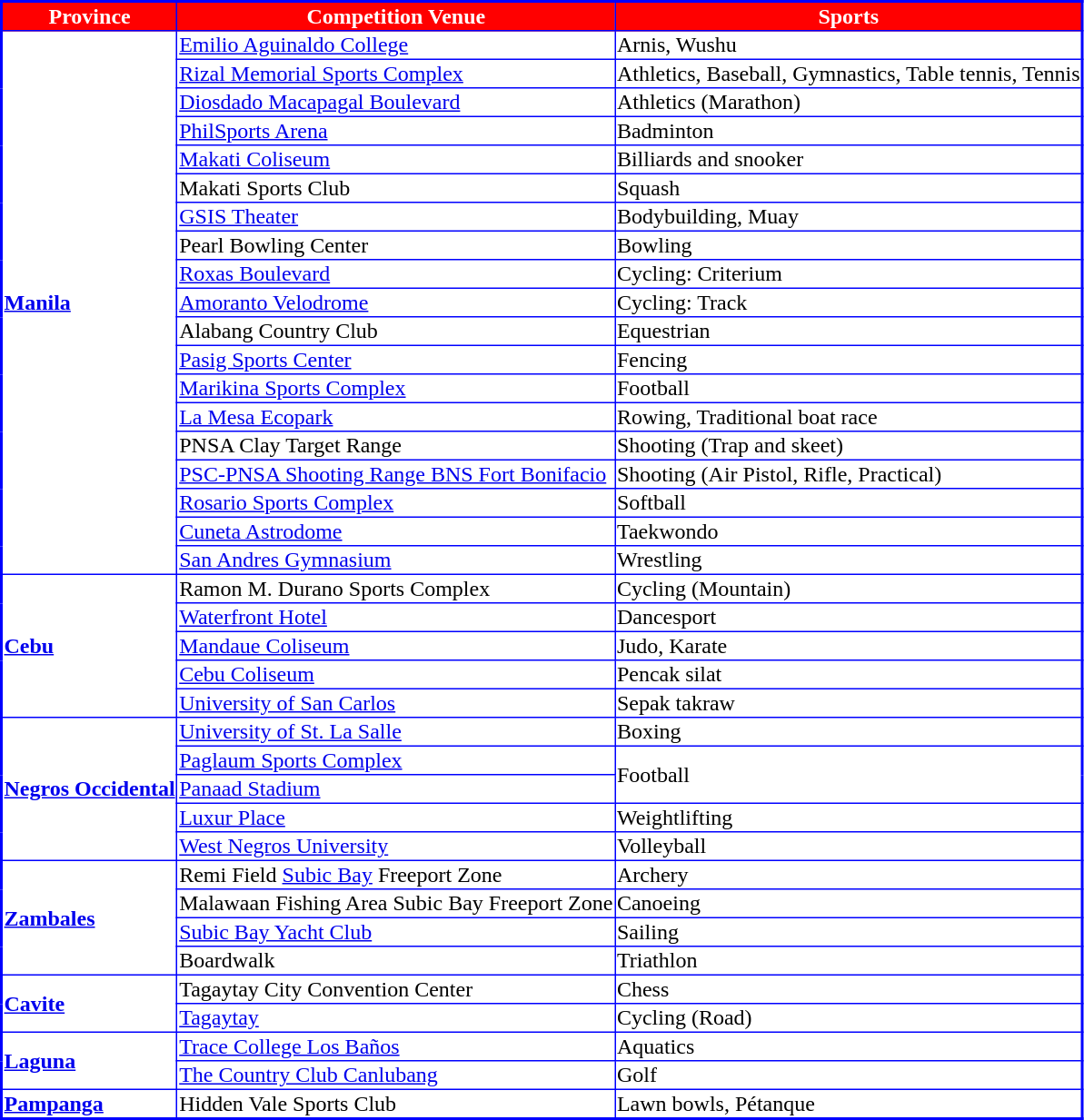<table border=1 style="border-collapse:collapse; text-align:left; font-size:100%; border:2px solid blue;">
<tr style="text-align:center; color:white; font-weight:bold; background:red;">
<td>Province</td>
<td>Competition Venue</td>
<td>Sports</td>
</tr>
<tr>
<td rowspan=19><strong><a href='#'>Manila</a></strong></td>
<td><a href='#'>Emilio Aguinaldo College</a></td>
<td>Arnis, Wushu</td>
</tr>
<tr>
<td><a href='#'>Rizal Memorial Sports Complex</a></td>
<td>Athletics, Baseball, Gymnastics, Table tennis, Tennis</td>
</tr>
<tr>
<td><a href='#'>Diosdado Macapagal Boulevard</a></td>
<td>Athletics (Marathon)</td>
</tr>
<tr>
<td><a href='#'>PhilSports Arena</a></td>
<td>Badminton</td>
</tr>
<tr>
<td><a href='#'>Makati Coliseum</a></td>
<td>Billiards and snooker</td>
</tr>
<tr>
<td>Makati Sports Club</td>
<td>Squash</td>
</tr>
<tr>
<td><a href='#'>GSIS Theater</a></td>
<td>Bodybuilding, Muay</td>
</tr>
<tr>
<td>Pearl Bowling Center</td>
<td>Bowling</td>
</tr>
<tr>
<td><a href='#'>Roxas Boulevard</a></td>
<td>Cycling: Criterium</td>
</tr>
<tr>
<td><a href='#'>Amoranto Velodrome</a></td>
<td>Cycling: Track</td>
</tr>
<tr>
<td>Alabang Country Club</td>
<td>Equestrian</td>
</tr>
<tr>
<td><a href='#'>Pasig Sports Center</a></td>
<td>Fencing</td>
</tr>
<tr>
<td><a href='#'>Marikina Sports Complex</a></td>
<td>Football</td>
</tr>
<tr>
<td><a href='#'>La Mesa Ecopark</a></td>
<td>Rowing, Traditional boat race</td>
</tr>
<tr>
<td>PNSA Clay Target Range</td>
<td>Shooting (Trap and skeet)</td>
</tr>
<tr>
<td><a href='#'>PSC-PNSA Shooting Range BNS Fort Bonifacio</a></td>
<td>Shooting (Air Pistol, Rifle, Practical)</td>
</tr>
<tr>
<td><a href='#'>Rosario Sports Complex</a></td>
<td>Softball</td>
</tr>
<tr>
<td><a href='#'>Cuneta Astrodome</a></td>
<td>Taekwondo</td>
</tr>
<tr>
<td><a href='#'>San Andres Gymnasium</a></td>
<td>Wrestling</td>
</tr>
<tr>
<td rowspan=5><strong><a href='#'>Cebu</a></strong></td>
<td>Ramon M. Durano Sports Complex</td>
<td>Cycling (Mountain)</td>
</tr>
<tr>
<td><a href='#'>Waterfront Hotel</a></td>
<td>Dancesport</td>
</tr>
<tr>
<td><a href='#'>Mandaue Coliseum</a></td>
<td>Judo, Karate</td>
</tr>
<tr>
<td><a href='#'>Cebu Coliseum</a></td>
<td>Pencak silat</td>
</tr>
<tr>
<td><a href='#'>University of San Carlos</a></td>
<td>Sepak takraw</td>
</tr>
<tr>
<td rowspan=5><strong><a href='#'>Negros Occidental</a></strong></td>
<td><a href='#'>University of St. La Salle</a></td>
<td>Boxing</td>
</tr>
<tr>
<td><a href='#'>Paglaum Sports Complex</a></td>
<td rowspan=2>Football</td>
</tr>
<tr>
<td><a href='#'>Panaad Stadium</a></td>
</tr>
<tr>
<td><a href='#'>Luxur Place</a></td>
<td>Weightlifting</td>
</tr>
<tr>
<td><a href='#'>West Negros University</a></td>
<td>Volleyball</td>
</tr>
<tr>
<td rowspan=4><strong><a href='#'>Zambales</a></strong></td>
<td>Remi Field <a href='#'>Subic Bay</a> Freeport Zone</td>
<td>Archery</td>
</tr>
<tr>
<td>Malawaan Fishing Area Subic Bay Freeport Zone</td>
<td>Canoeing</td>
</tr>
<tr>
<td><a href='#'>Subic Bay Yacht Club</a></td>
<td>Sailing</td>
</tr>
<tr>
<td>Boardwalk</td>
<td>Triathlon</td>
</tr>
<tr>
<td rowspan=2><strong><a href='#'>Cavite</a></strong></td>
<td>Tagaytay City Convention Center</td>
<td>Chess</td>
</tr>
<tr>
<td><a href='#'>Tagaytay</a></td>
<td>Cycling (Road)</td>
</tr>
<tr>
<td rowspan=2><strong><a href='#'>Laguna</a></strong></td>
<td><a href='#'>Trace College Los Baños</a></td>
<td>Aquatics</td>
</tr>
<tr>
<td><a href='#'>The Country Club Canlubang</a></td>
<td>Golf</td>
</tr>
<tr>
<td><strong><a href='#'>Pampanga</a></strong></td>
<td>Hidden Vale Sports Club</td>
<td>Lawn bowls, Pétanque</td>
</tr>
</table>
